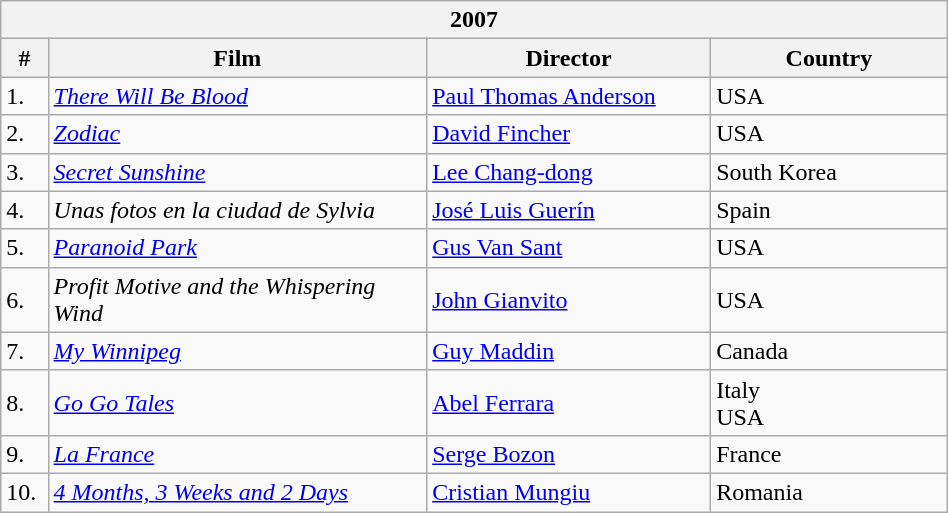<table class="wikitable" style="width:50%;" cellpadding="5">
<tr>
<th colspan=4>2007</th>
</tr>
<tr>
<th style="width:5%;">#</th>
<th style="width:40%;">Film</th>
<th style="width:30%;">Director</th>
<th style="width:25%;">Country</th>
</tr>
<tr>
<td>1.</td>
<td><em><a href='#'>There Will Be Blood</a></em></td>
<td><a href='#'>Paul Thomas Anderson</a></td>
<td>USA</td>
</tr>
<tr>
<td>2.</td>
<td><em><a href='#'>Zodiac</a></em></td>
<td><a href='#'>David Fincher</a></td>
<td>USA</td>
</tr>
<tr>
<td>3.</td>
<td><em><a href='#'>Secret Sunshine</a></em></td>
<td><a href='#'>Lee Chang-dong</a></td>
<td>South Korea</td>
</tr>
<tr>
<td>4.</td>
<td><em>Unas fotos en la ciudad de Sylvia</em></td>
<td><a href='#'>José Luis Guerín</a></td>
<td>Spain</td>
</tr>
<tr>
<td>5.</td>
<td><em><a href='#'>Paranoid Park</a></em></td>
<td><a href='#'>Gus Van Sant</a></td>
<td>USA</td>
</tr>
<tr>
<td>6.</td>
<td><em>Profit Motive and the Whispering Wind</em></td>
<td><a href='#'>John Gianvito</a></td>
<td>USA</td>
</tr>
<tr>
<td>7.</td>
<td><em><a href='#'>My Winnipeg</a></em></td>
<td><a href='#'>Guy Maddin</a></td>
<td>Canada</td>
</tr>
<tr>
<td>8.</td>
<td><em><a href='#'>Go Go Tales</a></em></td>
<td><a href='#'>Abel Ferrara</a></td>
<td>Italy<br>USA</td>
</tr>
<tr>
<td>9.</td>
<td><em><a href='#'>La France</a></em></td>
<td><a href='#'>Serge Bozon</a></td>
<td>France</td>
</tr>
<tr>
<td>10.</td>
<td><em><a href='#'>4 Months, 3 Weeks and 2 Days</a></em></td>
<td><a href='#'>Cristian Mungiu</a></td>
<td>Romania</td>
</tr>
</table>
